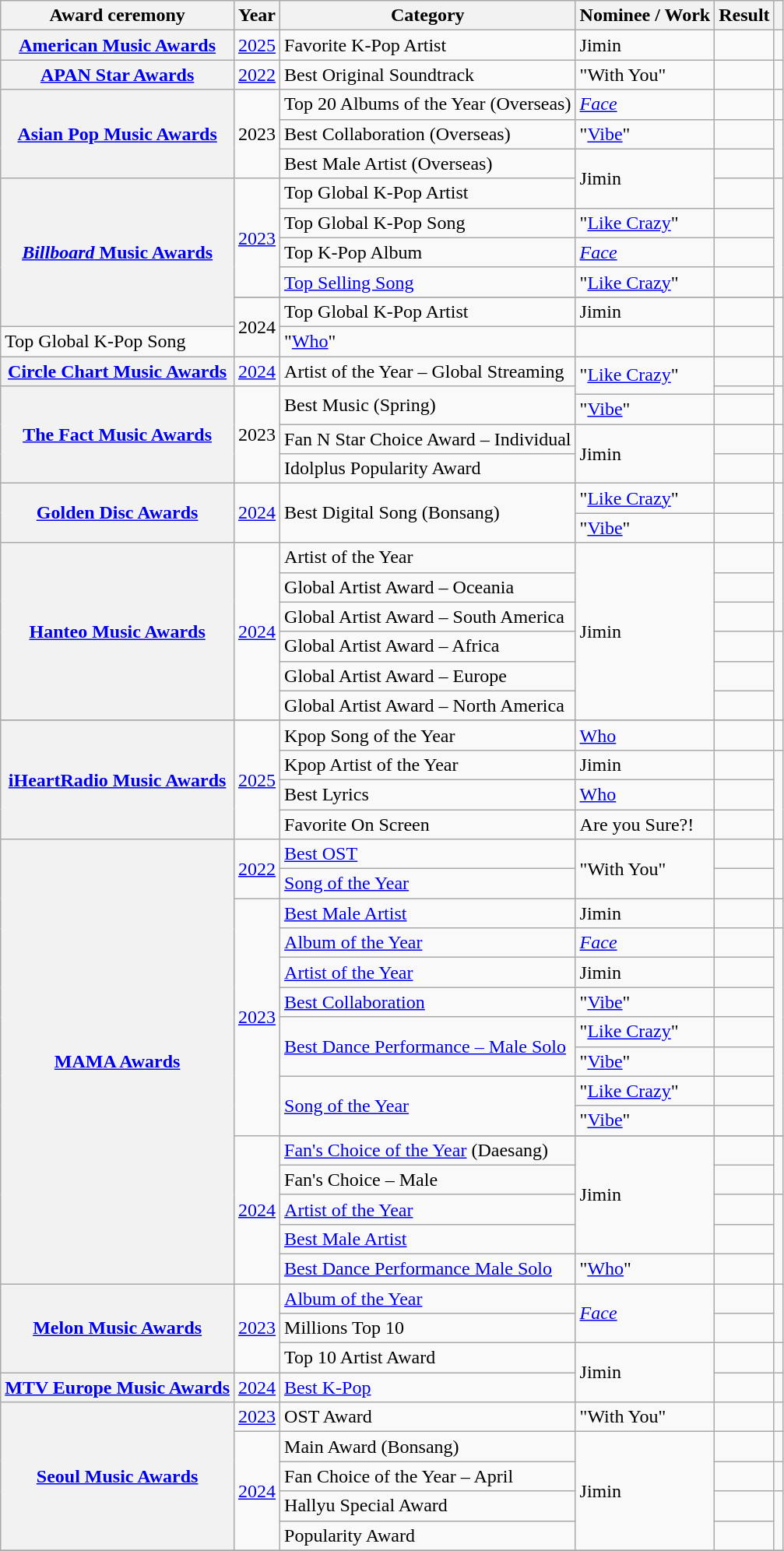<table class="wikitable plainrowheaders sortable">
<tr>
<th scope="col">Award ceremony</th>
<th scope="col">Year</th>
<th scope="col">Category</th>
<th scope="col">Nominee / Work</th>
<th scope="col">Result</th>
<th scope="col" class="unsortable"></th>
</tr>
<tr>
<th scope="row"><a href='#'>American Music Awards</a></th>
<td style="text-align:center"><a href='#'>2025</a></td>
<td>Favorite K-Pop Artist</td>
<td>Jimin</td>
<td></td>
<td style="text-align:center"></td>
</tr>
<tr>
<th scope="row"><a href='#'>APAN Star Awards</a></th>
<td style="text-align:center"><a href='#'>2022</a></td>
<td>Best Original Soundtrack</td>
<td>"With You" </td>
<td></td>
<td style="text-align:center"></td>
</tr>
<tr>
<th scope="row" rowspan="3"><a href='#'>Asian Pop Music Awards</a></th>
<td style="text-align:center" rowspan="3">2023</td>
<td>Top 20 Albums of the Year (Overseas)</td>
<td><em><a href='#'>Face</a></em></td>
<td></td>
<td style="text-align:center"></td>
</tr>
<tr>
<td>Best Collaboration (Overseas)</td>
<td>"<a href='#'>Vibe</a>" </td>
<td></td>
<td style="text-align:center" rowspan="2"></td>
</tr>
<tr>
<td>Best Male Artist (Overseas)</td>
<td rowspan="2">Jimin</td>
<td></td>
</tr>
<tr>
<th scope="row" rowspan="6"><a href='#'><em>Billboard</em> Music Awards</a></th>
<td rowspan="4" style="text-align:center"><a href='#'>2023</a></td>
<td>Top Global K-Pop Artist</td>
<td></td>
<td rowspan="4" style="text-align:center"></td>
</tr>
<tr>
<td>Top Global K-Pop Song</td>
<td>"<a href='#'>Like Crazy</a>"</td>
<td></td>
</tr>
<tr>
<td>Top K-Pop Album</td>
<td><em><a href='#'>Face</a></em></td>
<td></td>
</tr>
<tr>
<td><a href='#'>Top Selling Song</a></td>
<td>"<a href='#'>Like Crazy</a>"</td>
<td></td>
</tr>
<tr>
</tr>
<tr>
<td rowspan="2" style="text-align:center;">2024</td>
<td>Top Global K-Pop Artist</td>
<td>Jimin</td>
<td></td>
<td rowspan="2" style="text-align:center;"></td>
</tr>
<tr>
<td>Top Global K-Pop Song</td>
<td>"<a href='#'>Who</a>"</td>
<td></td>
</tr>
<tr>
<th scope="row"><a href='#'>Circle Chart Music Awards</a></th>
<td style="text-align:center;"><a href='#'>2024</a></td>
<td>Artist of the Year – Global Streaming</td>
<td rowspan="2">"<a href='#'>Like Crazy</a>"</td>
<td></td>
<td style="text-align:center;"></td>
</tr>
<tr>
<th scope="row" rowspan="4"><a href='#'>The Fact Music Awards</a></th>
<td rowspan="4" style="text-align:center">2023</td>
<td rowspan="2">Best Music (Spring)</td>
<td></td>
<td rowspan="2" style="text-align:center;"></td>
</tr>
<tr>
<td>"<a href='#'>Vibe</a>" </td>
<td></td>
</tr>
<tr>
<td>Fan N Star Choice Award – Individual</td>
<td rowspan="2">Jimin</td>
<td></td>
<td style="text-align:center;"></td>
</tr>
<tr>
<td>Idolplus Popularity Award</td>
<td></td>
<td style="text-align:center;"></td>
</tr>
<tr>
<th scope="row" rowspan="2"><a href='#'>Golden Disc Awards</a></th>
<td rowspan="2" style="text-align:center;"><a href='#'>2024</a></td>
<td rowspan="2">Best Digital Song (Bonsang)</td>
<td>"<a href='#'>Like Crazy</a>"</td>
<td></td>
<td rowspan="2" style="text-align:center;"></td>
</tr>
<tr>
<td>"<a href='#'>Vibe</a>" </td>
<td></td>
</tr>
<tr>
<th scope="row" rowspan="6"><a href='#'>Hanteo Music Awards</a></th>
<td style="text-align:center" rowspan="6"><a href='#'>2024</a></td>
<td>Artist of the Year</td>
<td rowspan="6">Jimin</td>
<td></td>
<td style="text-align:center" rowspan="3"></td>
</tr>
<tr>
<td>Global Artist Award – Oceania</td>
<td></td>
</tr>
<tr>
<td>Global Artist Award – South America</td>
<td></td>
</tr>
<tr>
<td>Global Artist Award – Africa</td>
<td></td>
<td style="text-align:center" rowspan="3"></td>
</tr>
<tr>
<td>Global Artist Award – Europe</td>
<td></td>
</tr>
<tr>
<td>Global Artist Award – North America</td>
<td></td>
</tr>
<tr>
</tr>
<tr>
<th scope="row" rowspan="4"><a href='#'>iHeartRadio Music Awards</a></th>
<td style="text-align:center" rowspan="4"><a href='#'>2025</a></td>
<td>Kpop Song of the Year</td>
<td scope="row"><a href='#'>Who</a></td>
<td></td>
<td style="text-align:center;"></td>
</tr>
<tr>
<td>Kpop Artist of the Year</td>
<td scope="row">Jimin</td>
<td></td>
<td style="text-align:center" rowspan="3"></td>
</tr>
<tr>
<td>Best Lyrics</td>
<td scope="row"><a href='#'>Who</a></td>
<td></td>
</tr>
<tr>
<td>Favorite On Screen</td>
<td scope="row">Are you Sure?! </td>
<td></td>
</tr>
<tr>
<th scope="row" rowspan="16"><a href='#'>MAMA Awards</a></th>
<td style="text-align:center" rowspan="2"><a href='#'>2022</a></td>
<td><a href='#'>Best OST</a></td>
<td rowspan="2">"With You" </td>
<td></td>
<td style="text-align:center" rowspan="2"></td>
</tr>
<tr>
<td><a href='#'>Song of the Year</a></td>
<td></td>
</tr>
<tr>
<td style="text-align:center" rowspan="8"><a href='#'>2023</a></td>
<td><a href='#'>Best Male Artist</a></td>
<td>Jimin</td>
<td></td>
<td style="text-align:center"></td>
</tr>
<tr>
<td><a href='#'>Album of the Year</a></td>
<td><em><a href='#'>Face</a></em></td>
<td></td>
<td rowspan="7" style="text-align:center"></td>
</tr>
<tr>
<td><a href='#'>Artist of the Year</a></td>
<td>Jimin</td>
<td></td>
</tr>
<tr>
<td><a href='#'>Best Collaboration</a></td>
<td>"<a href='#'>Vibe</a>" </td>
<td></td>
</tr>
<tr>
<td rowspan="2"><a href='#'>Best Dance Performance – Male Solo</a></td>
<td>"<a href='#'>Like Crazy</a>"</td>
<td></td>
</tr>
<tr>
<td>"<a href='#'>Vibe</a>" </td>
<td></td>
</tr>
<tr>
<td rowspan="2"><a href='#'>Song of the Year</a></td>
<td>"<a href='#'>Like Crazy</a>"</td>
<td></td>
</tr>
<tr>
<td>"<a href='#'>Vibe</a>" </td>
<td></td>
</tr>
<tr>
<td rowspan="6" style="text-align:center;"><a href='#'>2024</a></td>
</tr>
<tr>
<td><a href='#'>Fan's Choice of the Year</a> (Daesang)</td>
<td rowspan="4">Jimin</td>
<td></td>
<td style="text-align:center" rowspan="2"></td>
</tr>
<tr>
<td>Fan's Choice – Male</td>
<td></td>
</tr>
<tr>
<td><a href='#'>Artist of the Year</a></td>
<td></td>
<td rowspan="3" style="text-align:center"></td>
</tr>
<tr>
<td><a href='#'>Best Male Artist</a></td>
<td></td>
</tr>
<tr>
<td><a href='#'>Best Dance Performance Male Solo</a></td>
<td>"<a href='#'>Who</a>"</td>
<td></td>
</tr>
<tr>
<th scope="row" rowspan="3"><a href='#'>Melon Music Awards</a></th>
<td style="text-align:center" rowspan="3"><a href='#'>2023</a></td>
<td><a href='#'>Album of the Year</a></td>
<td rowspan="2"><em><a href='#'>Face</a></em></td>
<td></td>
<td rowspan="2" style="text-align:center"></td>
</tr>
<tr>
<td>Millions Top 10</td>
<td></td>
</tr>
<tr>
<td>Top 10 Artist Award</td>
<td rowspan="2">Jimin</td>
<td></td>
<td style="text-align:center"></td>
</tr>
<tr>
<th scope="row"><a href='#'>MTV Europe Music Awards</a></th>
<td style="text-align:center"><a href='#'>2024</a></td>
<td><a href='#'>Best K-Pop</a></td>
<td></td>
<td style="text-align:center"></td>
</tr>
<tr>
<th scope="row" rowspan="5"><a href='#'>Seoul Music Awards</a></th>
<td style="text-align:center"><a href='#'>2023</a></td>
<td>OST Award</td>
<td>"With You" </td>
<td></td>
<td style="text-align:center"></td>
</tr>
<tr>
<td style="text-align:center" rowspan="4"><a href='#'>2024</a></td>
<td>Main Award (Bonsang)</td>
<td rowspan="4">Jimin</td>
<td></td>
<td style="text-align:center;"></td>
</tr>
<tr>
<td>Fan Choice of the Year – April</td>
<td></td>
<td style="text-align:center;"></td>
</tr>
<tr>
<td>Hallyu Special Award</td>
<td></td>
<td style="text-align:center" rowspan="2"></td>
</tr>
<tr>
<td>Popularity Award</td>
<td></td>
</tr>
<tr>
</tr>
</table>
